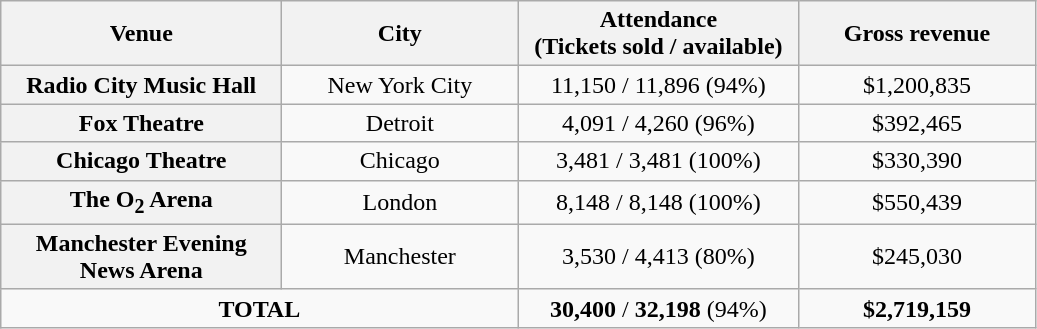<table class="wikitable plainrowheaders" style="text-align:center">
<tr>
<th scope="col" style="width:180px;">Venue</th>
<th scope="col" style="width:150px;">City</th>
<th scope="col" style="width:180px;">Attendance <br>(Tickets sold / available)</th>
<th scope="col" style="width:150px;">Gross revenue</th>
</tr>
<tr>
<th scope="row">Radio City Music Hall</th>
<td>New York City</td>
<td>11,150 / 11,896 (94%)</td>
<td>$1,200,835</td>
</tr>
<tr>
<th scope="row">Fox Theatre</th>
<td>Detroit</td>
<td>4,091 / 4,260 (96%)</td>
<td>$392,465</td>
</tr>
<tr>
<th scope="row">Chicago Theatre</th>
<td>Chicago</td>
<td>3,481 / 3,481 (100%)</td>
<td>$330,390</td>
</tr>
<tr>
<th scope="row">The O<sub>2</sub> Arena</th>
<td>London</td>
<td>8,148 / 8,148 (100%)</td>
<td>$550,439</td>
</tr>
<tr>
<th scope="row">Manchester Evening<br>News Arena</th>
<td>Manchester</td>
<td>3,530 / 4,413 (80%)</td>
<td>$245,030</td>
</tr>
<tr>
<td colspan="2"><strong>TOTAL</strong></td>
<td><strong>30,400</strong> / <strong>32,198</strong> (94%)</td>
<td><strong>$2,719,159</strong></td>
</tr>
</table>
